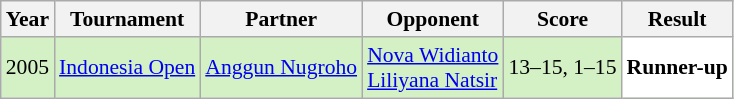<table class="sortable wikitable" style="font-size: 90%;">
<tr>
<th>Year</th>
<th>Tournament</th>
<th>Partner</th>
<th>Opponent</th>
<th>Score</th>
<th>Result</th>
</tr>
<tr style="background:#D4F1C5">
<td align="center">2005</td>
<td align="left"><a href='#'>Indonesia Open</a></td>
<td align="left"> <a href='#'>Anggun Nugroho</a></td>
<td align="left"> <a href='#'>Nova Widianto</a><br> <a href='#'>Liliyana Natsir</a></td>
<td align="left">13–15, 1–15</td>
<td style="text-align:left; background:white"> <strong>Runner-up</strong></td>
</tr>
</table>
